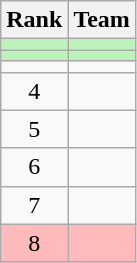<table class=wikitable style="text-align:center;">
<tr>
<th>Rank</th>
<th>Team</th>
</tr>
<tr bgcolor=bbf3bb>
<td></td>
<td align=left></td>
</tr>
<tr bgcolor=bbf3bb>
<td></td>
<td align=left></td>
</tr>
<tr>
<td></td>
<td align=left></td>
</tr>
<tr>
<td>4</td>
<td align=left></td>
</tr>
<tr>
<td>5</td>
<td align=left></td>
</tr>
<tr>
<td>6</td>
<td align=left></td>
</tr>
<tr>
<td>7</td>
<td align=left></td>
</tr>
<tr bgcolor=ffbbbb>
<td>8</td>
<td align=left></td>
</tr>
</table>
